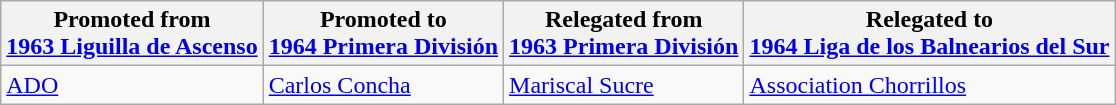<table class="wikitable">
<tr>
<th>Promoted from<br><a href='#'>1963 Liguilla de Ascenso</a></th>
<th>Promoted to<br><a href='#'>1964 Primera División</a></th>
<th>Relegated from<br><a href='#'>1963 Primera División</a></th>
<th>Relegated to<br><a href='#'>1964 Liga de los Balnearios del Sur</a></th>
</tr>
<tr>
<td> <a href='#'>ADO</a> </td>
<td> <a href='#'>Carlos Concha</a> </td>
<td> <a href='#'>Mariscal Sucre</a> </td>
<td> <a href='#'>Association Chorrillos</a> </td>
</tr>
</table>
